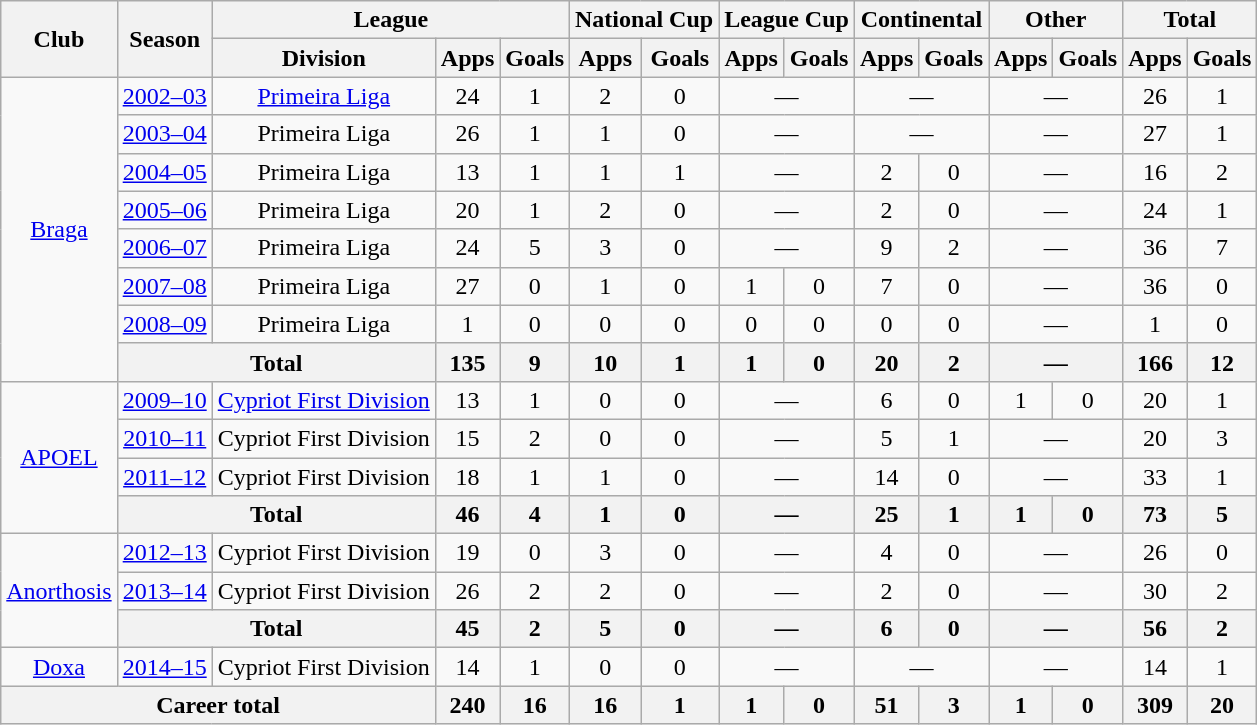<table class="wikitable" style="text-align: center;">
<tr>
<th rowspan="2">Club</th>
<th rowspan="2">Season</th>
<th colspan="3">League</th>
<th colspan="2">National Cup</th>
<th colspan="2">League Cup</th>
<th colspan="2">Continental</th>
<th colspan="2">Other</th>
<th colspan="2">Total</th>
</tr>
<tr>
<th>Division</th>
<th>Apps</th>
<th>Goals</th>
<th>Apps</th>
<th>Goals</th>
<th>Apps</th>
<th>Goals</th>
<th>Apps</th>
<th>Goals</th>
<th>Apps</th>
<th>Goals</th>
<th>Apps</th>
<th>Goals</th>
</tr>
<tr>
<td rowspan="8" valign="center"><a href='#'>Braga</a></td>
<td><a href='#'>2002–03</a></td>
<td><a href='#'>Primeira Liga</a></td>
<td>24</td>
<td>1</td>
<td>2</td>
<td>0</td>
<td colspan="2">—</td>
<td colspan="2">—</td>
<td colspan="2">—</td>
<td>26</td>
<td>1</td>
</tr>
<tr>
<td><a href='#'>2003–04</a></td>
<td>Primeira Liga</td>
<td>26</td>
<td>1</td>
<td>1</td>
<td>0</td>
<td colspan="2">—</td>
<td colspan="2">—</td>
<td colspan="2">—</td>
<td>27</td>
<td>1</td>
</tr>
<tr>
<td><a href='#'>2004–05</a></td>
<td>Primeira Liga</td>
<td>13</td>
<td>1</td>
<td>1</td>
<td>1</td>
<td colspan="2">—</td>
<td>2</td>
<td>0</td>
<td colspan="2">—</td>
<td>16</td>
<td>2</td>
</tr>
<tr>
<td><a href='#'>2005–06</a></td>
<td>Primeira Liga</td>
<td>20</td>
<td>1</td>
<td>2</td>
<td>0</td>
<td colspan="2">—</td>
<td>2</td>
<td>0</td>
<td colspan="2">—</td>
<td>24</td>
<td>1</td>
</tr>
<tr>
<td><a href='#'>2006–07</a></td>
<td>Primeira Liga</td>
<td>24</td>
<td>5</td>
<td>3</td>
<td>0</td>
<td colspan="2">—</td>
<td>9</td>
<td>2</td>
<td colspan="2">—</td>
<td>36</td>
<td>7</td>
</tr>
<tr>
<td><a href='#'>2007–08</a></td>
<td>Primeira Liga</td>
<td>27</td>
<td>0</td>
<td>1</td>
<td>0</td>
<td>1</td>
<td>0</td>
<td>7</td>
<td>0</td>
<td colspan="2">—</td>
<td>36</td>
<td>0</td>
</tr>
<tr>
<td><a href='#'>2008–09</a></td>
<td>Primeira Liga</td>
<td>1</td>
<td>0</td>
<td>0</td>
<td>0</td>
<td>0</td>
<td>0</td>
<td>0</td>
<td>0</td>
<td colspan="2">—</td>
<td>1</td>
<td>0</td>
</tr>
<tr>
<th colspan="2">Total</th>
<th>135</th>
<th>9</th>
<th>10</th>
<th>1</th>
<th>1</th>
<th>0</th>
<th>20</th>
<th>2</th>
<th colspan="2">—</th>
<th>166</th>
<th>12</th>
</tr>
<tr>
<td rowspan="4" valign="center"><a href='#'>APOEL</a></td>
<td><a href='#'>2009–10</a></td>
<td><a href='#'>Cypriot First Division</a></td>
<td>13</td>
<td>1</td>
<td>0</td>
<td>0</td>
<td colspan="2">—</td>
<td>6</td>
<td>0</td>
<td>1</td>
<td>0</td>
<td>20</td>
<td>1</td>
</tr>
<tr>
<td><a href='#'>2010–11</a></td>
<td>Cypriot First Division</td>
<td>15</td>
<td>2</td>
<td>0</td>
<td>0</td>
<td colspan="2">—</td>
<td>5</td>
<td>1</td>
<td colspan="2">—</td>
<td>20</td>
<td>3</td>
</tr>
<tr>
<td><a href='#'>2011–12</a></td>
<td>Cypriot First Division</td>
<td>18</td>
<td>1</td>
<td>1</td>
<td>0</td>
<td colspan="2">—</td>
<td>14</td>
<td>0</td>
<td colspan="2">—</td>
<td>33</td>
<td>1</td>
</tr>
<tr>
<th colspan="2">Total</th>
<th>46</th>
<th>4</th>
<th>1</th>
<th>0</th>
<th colspan="2">—</th>
<th>25</th>
<th>1</th>
<th>1</th>
<th>0</th>
<th>73</th>
<th>5</th>
</tr>
<tr>
<td rowspan="3" valign="center"><a href='#'>Anorthosis</a></td>
<td><a href='#'>2012–13</a></td>
<td>Cypriot First Division</td>
<td>19</td>
<td>0</td>
<td>3</td>
<td>0</td>
<td colspan="2">—</td>
<td>4</td>
<td>0</td>
<td colspan="2">—</td>
<td>26</td>
<td>0</td>
</tr>
<tr>
<td><a href='#'>2013–14</a></td>
<td>Cypriot First Division</td>
<td>26</td>
<td>2</td>
<td>2</td>
<td>0</td>
<td colspan="2">—</td>
<td>2</td>
<td>0</td>
<td colspan="2">—</td>
<td>30</td>
<td>2</td>
</tr>
<tr>
<th colspan="2">Total</th>
<th>45</th>
<th>2</th>
<th>5</th>
<th>0</th>
<th colspan="2">—</th>
<th>6</th>
<th>0</th>
<th colspan="2">—</th>
<th>56</th>
<th>2</th>
</tr>
<tr>
<td rowspan="1" valign="center"><a href='#'>Doxa</a></td>
<td><a href='#'>2014–15</a></td>
<td>Cypriot First Division</td>
<td>14</td>
<td>1</td>
<td>0</td>
<td>0</td>
<td colspan="2">—</td>
<td colspan="2">—</td>
<td colspan="2">—</td>
<td>14</td>
<td>1</td>
</tr>
<tr>
<th colspan="3">Career total</th>
<th>240</th>
<th>16</th>
<th>16</th>
<th>1</th>
<th>1</th>
<th>0</th>
<th>51</th>
<th>3</th>
<th>1</th>
<th>0</th>
<th>309</th>
<th>20</th>
</tr>
</table>
